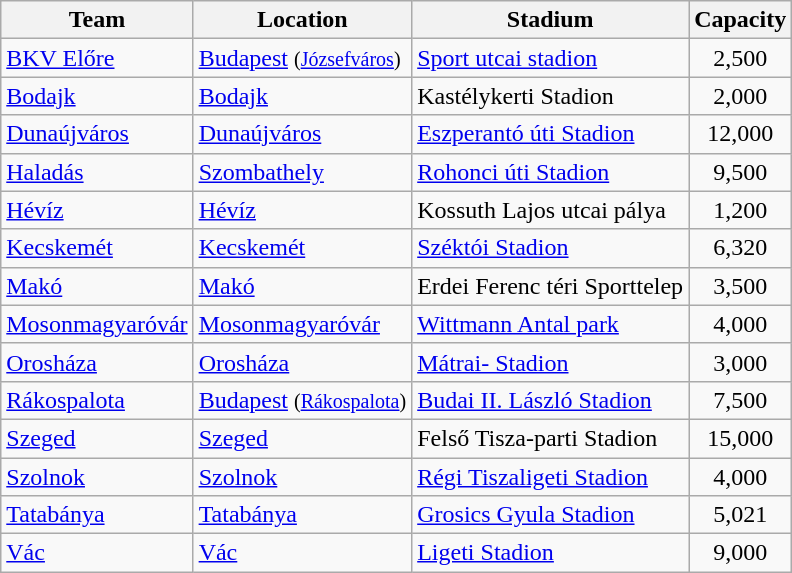<table class="wikitable sortable">
<tr>
<th>Team</th>
<th>Location</th>
<th>Stadium</th>
<th>Capacity</th>
</tr>
<tr>
<td><a href='#'>BKV Előre</a></td>
<td><a href='#'>Budapest</a> <small>(<a href='#'>Józsefváros</a>)</small></td>
<td><a href='#'>Sport utcai stadion</a></td>
<td align="center">2,500</td>
</tr>
<tr>
<td><a href='#'>Bodajk</a></td>
<td><a href='#'>Bodajk</a></td>
<td>Kastélykerti Stadion</td>
<td align="center">2,000</td>
</tr>
<tr>
<td><a href='#'>Dunaújváros</a></td>
<td><a href='#'>Dunaújváros</a></td>
<td><a href='#'>Eszperantó úti Stadion</a></td>
<td align="center">12,000</td>
</tr>
<tr>
<td><a href='#'>Haladás</a></td>
<td><a href='#'>Szombathely</a></td>
<td><a href='#'>Rohonci úti Stadion</a></td>
<td align="center">9,500</td>
</tr>
<tr>
<td><a href='#'>Hévíz</a></td>
<td><a href='#'>Hévíz</a></td>
<td>Kossuth Lajos utcai pálya</td>
<td align="center">1,200</td>
</tr>
<tr>
<td><a href='#'>Kecskemét</a></td>
<td><a href='#'>Kecskemét</a></td>
<td><a href='#'>Széktói Stadion</a></td>
<td align="center">6,320</td>
</tr>
<tr>
<td><a href='#'>Makó</a></td>
<td><a href='#'>Makó</a></td>
<td>Erdei Ferenc téri Sporttelep</td>
<td align="center">3,500</td>
</tr>
<tr>
<td><a href='#'>Mosonmagyaróvár</a></td>
<td><a href='#'>Mosonmagyaróvár</a></td>
<td><a href='#'>Wittmann Antal park</a></td>
<td align="center">4,000</td>
</tr>
<tr>
<td><a href='#'>Orosháza</a></td>
<td><a href='#'>Orosháza</a></td>
<td><a href='#'>Mátrai- Stadion</a></td>
<td align="center">3,000</td>
</tr>
<tr>
<td><a href='#'>Rákospalota</a></td>
<td><a href='#'>Budapest</a> <small>(<a href='#'>Rákospalota</a>)</small></td>
<td><a href='#'>Budai II. László Stadion</a></td>
<td align="center">7,500</td>
</tr>
<tr>
<td><a href='#'>Szeged</a></td>
<td><a href='#'>Szeged</a></td>
<td>Felső Tisza-parti Stadion</td>
<td align="center">15,000</td>
</tr>
<tr>
<td><a href='#'>Szolnok</a></td>
<td><a href='#'>Szolnok</a></td>
<td><a href='#'>Régi Tiszaligeti Stadion</a></td>
<td align="center">4,000</td>
</tr>
<tr>
<td><a href='#'>Tatabánya</a></td>
<td><a href='#'>Tatabánya</a></td>
<td><a href='#'>Grosics Gyula Stadion</a></td>
<td align="center">5,021</td>
</tr>
<tr>
<td><a href='#'>Vác</a></td>
<td><a href='#'>Vác</a></td>
<td><a href='#'>Ligeti Stadion</a></td>
<td align="center">9,000</td>
</tr>
</table>
